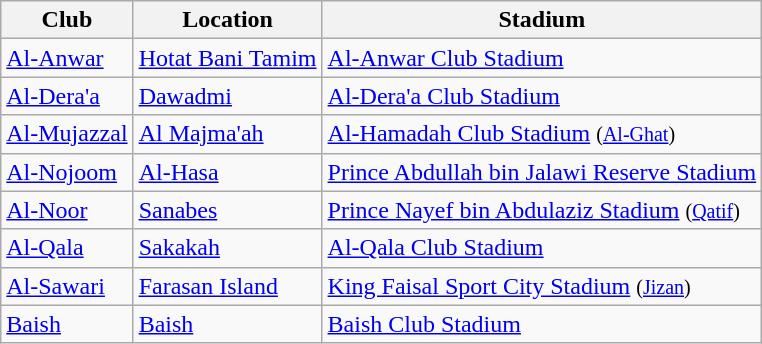<table class="wikitable sortable">
<tr>
<th>Club</th>
<th>Location</th>
<th>Stadium</th>
</tr>
<tr>
<td><a href='#'>Al-Anwar</a></td>
<td><a href='#'>Hotat Bani Tamim</a></td>
<td><a href='#'>Al-Anwar Club Stadium</a></td>
</tr>
<tr>
<td><a href='#'>Al-Dera'a</a></td>
<td><a href='#'>Dawadmi</a></td>
<td><a href='#'>Al-Dera'a Club Stadium</a></td>
</tr>
<tr>
<td><a href='#'>Al-Mujazzal</a></td>
<td><a href='#'>Al Majma'ah</a></td>
<td><a href='#'>Al-Hamadah Club Stadium</a> <small>(<a href='#'>Al-Ghat</a>)</small></td>
</tr>
<tr>
<td><a href='#'>Al-Nojoom</a></td>
<td><a href='#'>Al-Hasa</a> </td>
<td><a href='#'>Prince Abdullah bin Jalawi Reserve Stadium</a></td>
</tr>
<tr>
<td><a href='#'>Al-Noor</a></td>
<td><a href='#'>Sanabes</a></td>
<td><a href='#'>Prince Nayef bin Abdulaziz Stadium</a> <small>(<a href='#'>Qatif</a>)</small></td>
</tr>
<tr>
<td><a href='#'>Al-Qala</a></td>
<td><a href='#'>Sakakah</a></td>
<td><a href='#'>Al-Qala Club Stadium</a></td>
</tr>
<tr>
<td><a href='#'>Al-Sawari</a></td>
<td><a href='#'>Farasan Island</a></td>
<td><a href='#'>King Faisal Sport City Stadium</a> <small>(<a href='#'>Jizan</a>)</small></td>
</tr>
<tr>
<td><a href='#'>Baish</a></td>
<td><a href='#'>Baish</a></td>
<td><a href='#'>Baish Club Stadium</a></td>
</tr>
</table>
